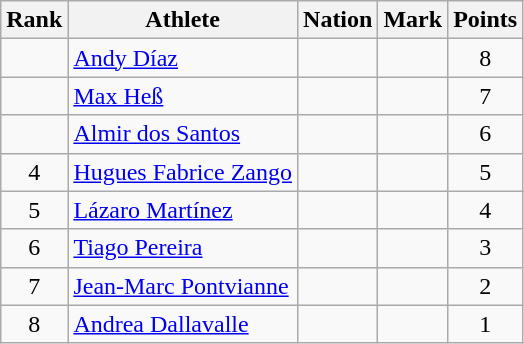<table class="wikitable">
<tr>
<th scope="col">Rank</th>
<th scope="col">Athlete</th>
<th scope="col">Nation</th>
<th scope="col">Mark</th>
<th scope="col">Points</th>
</tr>
<tr>
<td align=center></td>
<td><a href='#'>Andy Díaz</a></td>
<td></td>
<td> </td>
<td align=center>8</td>
</tr>
<tr>
<td align=center></td>
<td><a href='#'>Max Heß</a></td>
<td></td>
<td> </td>
<td align=center>7</td>
</tr>
<tr>
<td align=center></td>
<td><a href='#'>Almir dos Santos</a></td>
<td></td>
<td> </td>
<td align=center>6</td>
</tr>
<tr>
<td align=center>4</td>
<td><a href='#'>Hugues Fabrice Zango</a></td>
<td></td>
<td> </td>
<td align=center>5</td>
</tr>
<tr>
<td align=center>5</td>
<td><a href='#'>Lázaro Martínez</a></td>
<td></td>
<td> </td>
<td align=center>4</td>
</tr>
<tr>
<td align=center>6</td>
<td><a href='#'>Tiago Pereira</a></td>
<td></td>
<td> </td>
<td align=center>3</td>
</tr>
<tr>
<td align=center>7</td>
<td><a href='#'>Jean-Marc Pontvianne</a></td>
<td></td>
<td> </td>
<td align=center>2</td>
</tr>
<tr>
<td align=center>8</td>
<td><a href='#'>Andrea Dallavalle</a></td>
<td></td>
<td> </td>
<td align=center>1</td>
</tr>
</table>
